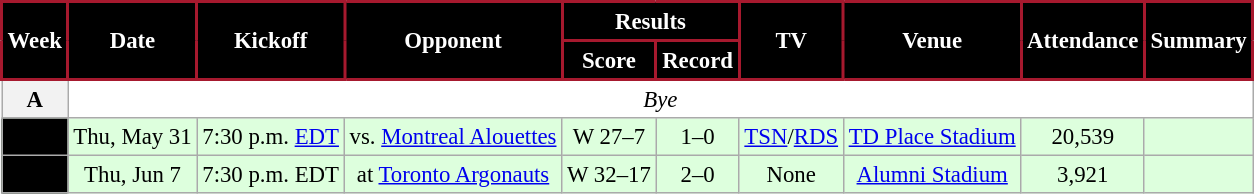<table class="wikitable" style="font-size: 95%;">
<tr>
<th scope="col" style="background:#000000;color:#FFFFFF;border:2px solid #A6192E;" rowspan=2>Week</th>
<th scope="col" style="background:#000000;color:#FFFFFF;border:2px solid #A6192E;" rowspan=2>Date</th>
<th scope="col" style="background:#000000;color:#FFFFFF;border:2px solid #A6192E;" rowspan=2>Kickoff</th>
<th scope="col" style="background:#000000;color:#FFFFFF;border:2px solid #A6192E;" rowspan=2>Opponent</th>
<th scope="col" style="background:#000000;color:#FFFFFF;border:2px solid #A6192E;" colspan=2>Results</th>
<th scope="col" style="background:#000000;color:#FFFFFF;border:2px solid #A6192E;" rowspan=2>TV</th>
<th scope="col" style="background:#000000;color:#FFFFFF;border:2px solid #A6192E;" rowspan=2>Venue</th>
<th scope="col" style="background:#000000;color:#FFFFFF;border:2px solid #A6192E;" rowspan=2>Attendance</th>
<th scope="col" style="background:#000000;color:#FFFFFF;border:2px solid #A6192E;" rowspan=2>Summary</th>
</tr>
<tr>
<th scope="col" style="background:#000000;color:#FFFFFF;border:2px solid #A6192E;">Score</th>
<th scope="col" style="background:#000000;color:#FFFFFF;border:2px solid #A6192E;">Record</th>
</tr>
<tr align="center" bgcolor="#ffffff">
<th align="center">A</th>
<td colspan=9 align="center" valign="middle"><em>Bye</em></td>
</tr>
<tr align="center" bgcolor="#ddffdd">
<th style="text-align:center; background:black;"><span>B</span></th>
<td align="center">Thu, May 31</td>
<td align="center">7:30 p.m. <a href='#'>EDT</a></td>
<td align="center">vs. <a href='#'>Montreal Alouettes</a></td>
<td align="center">W 27–7</td>
<td align="center">1–0</td>
<td align="center"><a href='#'>TSN</a>/<a href='#'>RDS</a></td>
<td align="center"><a href='#'>TD Place Stadium</a></td>
<td align="center">20,539</td>
<td align="center"></td>
</tr>
<tr align="center" bgcolor="#ddffdd">
<th style="text-align:center; background:black;"><span>C</span></th>
<td align="center">Thu, Jun 7</td>
<td align="center">7:30 p.m. EDT</td>
<td align="center">at <a href='#'>Toronto Argonauts</a></td>
<td align="center">W 32–17</td>
<td align="center">2–0</td>
<td align="center">None</td>
<td align="center"><a href='#'>Alumni Stadium</a></td>
<td align="center">3,921</td>
<td align="center"></td>
</tr>
</table>
